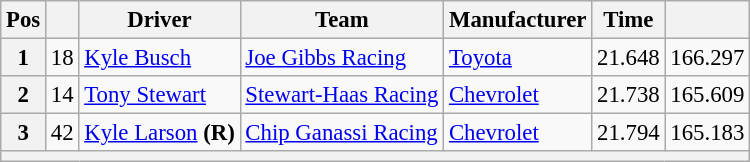<table class="wikitable" style="font-size:95%">
<tr>
<th>Pos</th>
<th></th>
<th>Driver</th>
<th>Team</th>
<th>Manufacturer</th>
<th>Time</th>
<th></th>
</tr>
<tr>
<th>1</th>
<td>18</td>
<td><a href='#'>Kyle Busch</a></td>
<td><a href='#'>Joe Gibbs Racing</a></td>
<td><a href='#'>Toyota</a></td>
<td>21.648</td>
<td>166.297</td>
</tr>
<tr>
<th>2</th>
<td>14</td>
<td><a href='#'>Tony Stewart</a></td>
<td><a href='#'>Stewart-Haas Racing</a></td>
<td><a href='#'>Chevrolet</a></td>
<td>21.738</td>
<td>165.609</td>
</tr>
<tr>
<th>3</th>
<td>42</td>
<td><a href='#'>Kyle Larson</a> <strong>(R)</strong></td>
<td><a href='#'>Chip Ganassi Racing</a></td>
<td><a href='#'>Chevrolet</a></td>
<td>21.794</td>
<td>165.183</td>
</tr>
<tr>
<th colspan="7"></th>
</tr>
</table>
